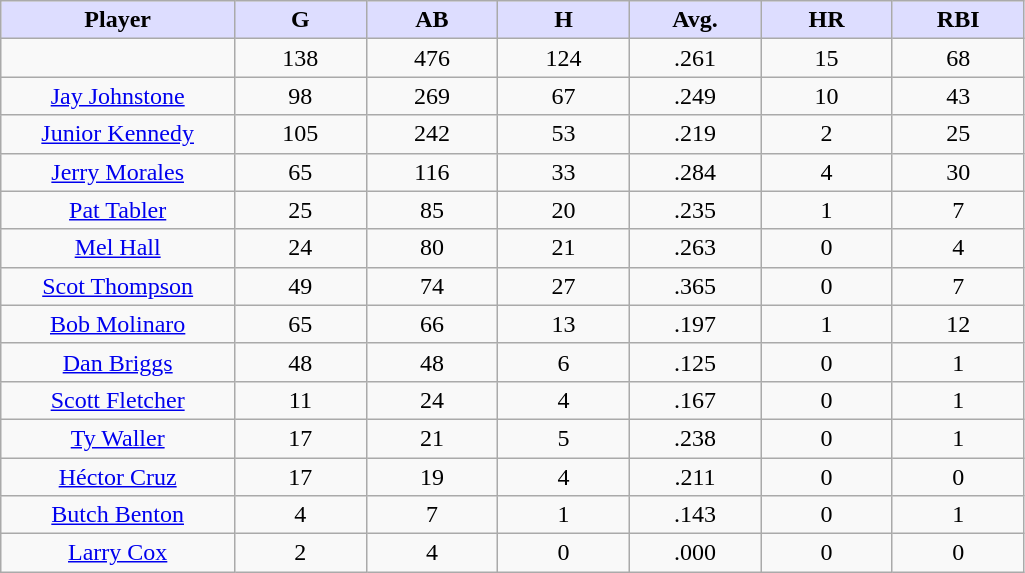<table class="wikitable sortable">
<tr>
<th style="background:#ddf; width:16%;">Player</th>
<th style="background:#ddf; width:9%;">G</th>
<th style="background:#ddf; width:9%;">AB</th>
<th style="background:#ddf; width:9%;">H</th>
<th style="background:#ddf; width:9%;">Avg.</th>
<th style="background:#ddf; width:9%;">HR</th>
<th style="background:#ddf; width:9%;">RBI</th>
</tr>
<tr style="text-align:center;">
<td></td>
<td>138</td>
<td>476</td>
<td>124</td>
<td>.261</td>
<td>15</td>
<td>68</td>
</tr>
<tr align=center>
<td><a href='#'>Jay Johnstone</a></td>
<td>98</td>
<td>269</td>
<td>67</td>
<td>.249</td>
<td>10</td>
<td>43</td>
</tr>
<tr align=center>
<td><a href='#'>Junior Kennedy</a></td>
<td>105</td>
<td>242</td>
<td>53</td>
<td>.219</td>
<td>2</td>
<td>25</td>
</tr>
<tr align=center>
<td><a href='#'>Jerry Morales</a></td>
<td>65</td>
<td>116</td>
<td>33</td>
<td>.284</td>
<td>4</td>
<td>30</td>
</tr>
<tr align=center>
<td><a href='#'>Pat Tabler</a></td>
<td>25</td>
<td>85</td>
<td>20</td>
<td>.235</td>
<td>1</td>
<td>7</td>
</tr>
<tr align=center>
<td><a href='#'>Mel Hall</a></td>
<td>24</td>
<td>80</td>
<td>21</td>
<td>.263</td>
<td>0</td>
<td>4</td>
</tr>
<tr align=center>
<td><a href='#'>Scot Thompson</a></td>
<td>49</td>
<td>74</td>
<td>27</td>
<td>.365</td>
<td>0</td>
<td>7</td>
</tr>
<tr align=center>
<td><a href='#'>Bob Molinaro</a></td>
<td>65</td>
<td>66</td>
<td>13</td>
<td>.197</td>
<td>1</td>
<td>12</td>
</tr>
<tr align=center>
<td><a href='#'>Dan Briggs</a></td>
<td>48</td>
<td>48</td>
<td>6</td>
<td>.125</td>
<td>0</td>
<td>1</td>
</tr>
<tr align=center>
<td><a href='#'>Scott Fletcher</a></td>
<td>11</td>
<td>24</td>
<td>4</td>
<td>.167</td>
<td>0</td>
<td>1</td>
</tr>
<tr align=center>
<td><a href='#'>Ty Waller</a></td>
<td>17</td>
<td>21</td>
<td>5</td>
<td>.238</td>
<td>0</td>
<td>1</td>
</tr>
<tr align=center>
<td><a href='#'>Héctor Cruz</a></td>
<td>17</td>
<td>19</td>
<td>4</td>
<td>.211</td>
<td>0</td>
<td>0</td>
</tr>
<tr align=center>
<td><a href='#'>Butch Benton</a></td>
<td>4</td>
<td>7</td>
<td>1</td>
<td>.143</td>
<td>0</td>
<td>1</td>
</tr>
<tr align=center>
<td><a href='#'>Larry Cox</a></td>
<td>2</td>
<td>4</td>
<td>0</td>
<td>.000</td>
<td>0</td>
<td>0</td>
</tr>
</table>
